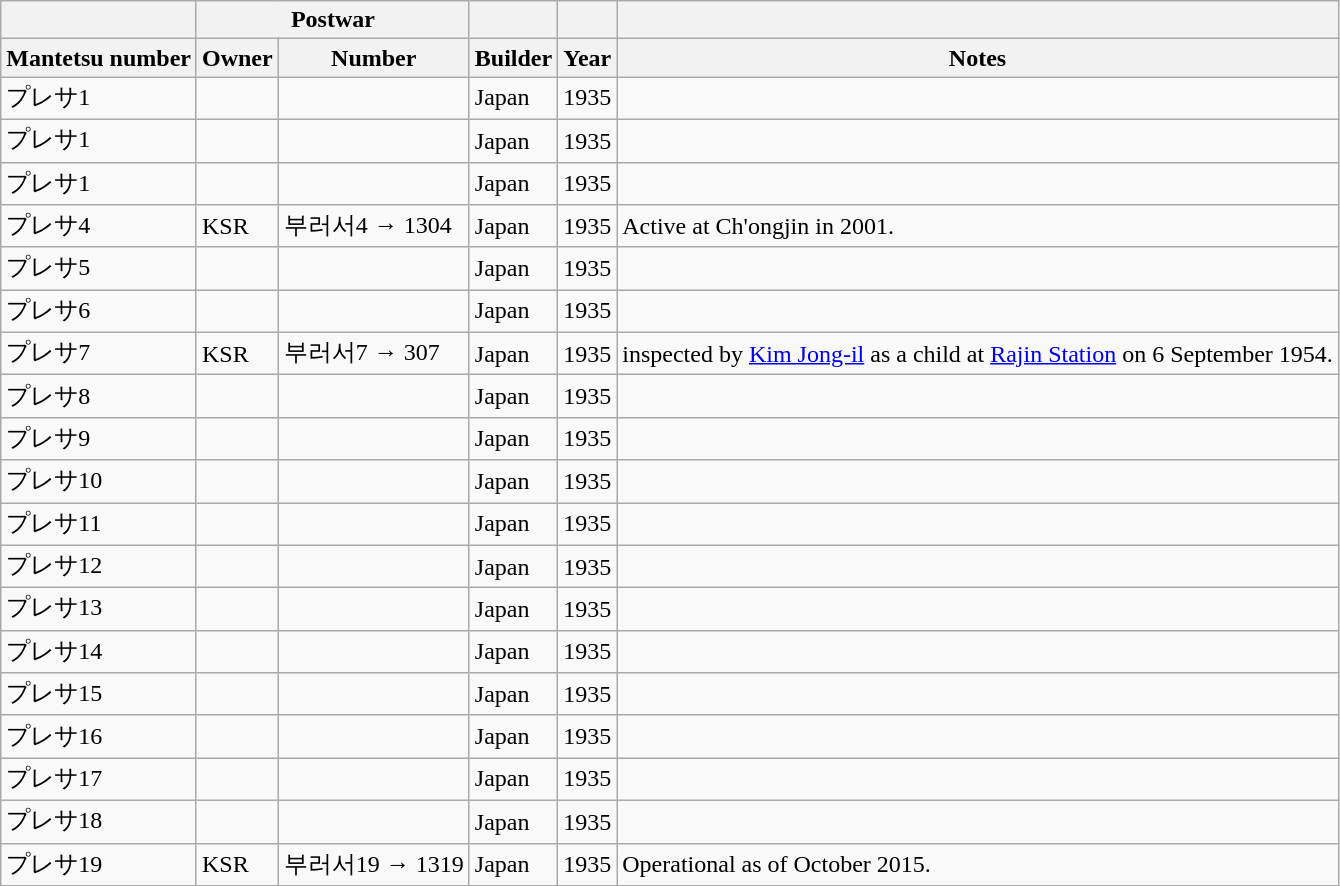<table class="wikitable">
<tr>
<th></th>
<th colspan="2">Postwar</th>
<th></th>
<th></th>
<th></th>
</tr>
<tr>
<th>Mantetsu number</th>
<th>Owner</th>
<th>Number</th>
<th>Builder</th>
<th>Year</th>
<th>Notes</th>
</tr>
<tr>
<td>プレサ1</td>
<td></td>
<td></td>
<td>Japan</td>
<td>1935</td>
<td></td>
</tr>
<tr>
<td>プレサ1</td>
<td></td>
<td></td>
<td>Japan</td>
<td>1935</td>
<td></td>
</tr>
<tr>
<td>プレサ1</td>
<td></td>
<td></td>
<td>Japan</td>
<td>1935</td>
<td></td>
</tr>
<tr>
<td>プレサ4</td>
<td>KSR</td>
<td>부러서4 → 1304</td>
<td>Japan</td>
<td>1935</td>
<td>Active at Ch'ongjin in 2001.</td>
</tr>
<tr>
<td>プレサ5</td>
<td></td>
<td></td>
<td>Japan</td>
<td>1935</td>
<td></td>
</tr>
<tr>
<td>プレサ6</td>
<td></td>
<td></td>
<td>Japan</td>
<td>1935</td>
<td></td>
</tr>
<tr>
<td>プレサ7</td>
<td>KSR</td>
<td>부러서7 → 307</td>
<td>Japan</td>
<td>1935</td>
<td>inspected by <a href='#'>Kim Jong-il</a> as a child at <a href='#'>Rajin Station</a> on 6 September 1954.</td>
</tr>
<tr>
<td>プレサ8</td>
<td></td>
<td></td>
<td>Japan</td>
<td>1935</td>
<td></td>
</tr>
<tr>
<td>プレサ9</td>
<td></td>
<td></td>
<td>Japan</td>
<td>1935</td>
<td></td>
</tr>
<tr>
<td>プレサ10</td>
<td></td>
<td></td>
<td>Japan</td>
<td>1935</td>
<td></td>
</tr>
<tr>
<td>プレサ11</td>
<td></td>
<td></td>
<td>Japan</td>
<td>1935</td>
<td></td>
</tr>
<tr>
<td>プレサ12</td>
<td></td>
<td></td>
<td>Japan</td>
<td>1935</td>
<td></td>
</tr>
<tr>
<td>プレサ13</td>
<td></td>
<td></td>
<td>Japan</td>
<td>1935</td>
<td></td>
</tr>
<tr>
<td>プレサ14</td>
<td></td>
<td></td>
<td>Japan</td>
<td>1935</td>
<td></td>
</tr>
<tr>
<td>プレサ15</td>
<td></td>
<td></td>
<td>Japan</td>
<td>1935</td>
<td></td>
</tr>
<tr>
<td>プレサ16</td>
<td></td>
<td></td>
<td>Japan</td>
<td>1935</td>
<td></td>
</tr>
<tr>
<td>プレサ17</td>
<td></td>
<td></td>
<td>Japan</td>
<td>1935</td>
<td></td>
</tr>
<tr>
<td>プレサ18</td>
<td></td>
<td></td>
<td>Japan</td>
<td>1935</td>
<td></td>
</tr>
<tr>
<td>プレサ19</td>
<td>KSR</td>
<td>부러서19 → 1319</td>
<td>Japan</td>
<td>1935</td>
<td>Operational as of October 2015.</td>
</tr>
</table>
